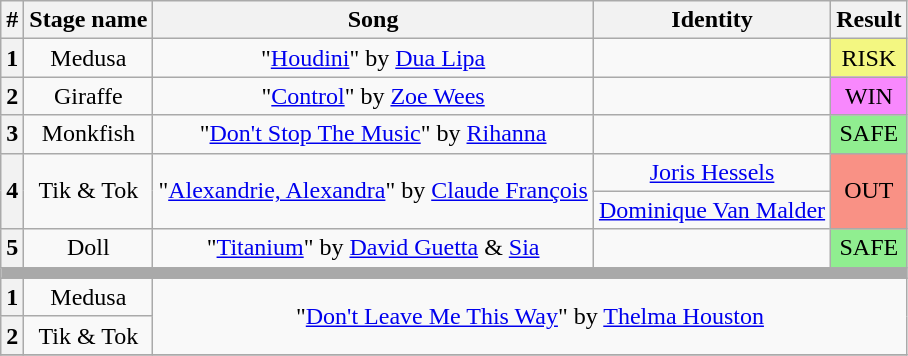<table class="wikitable plainrowheaders" style="text-align: center;">
<tr>
<th>#</th>
<th>Stage name</th>
<th>Song</th>
<th>Identity</th>
<th>Result</th>
</tr>
<tr>
<th>1</th>
<td>Medusa</td>
<td>"<a href='#'>Houdini</a>" by <a href='#'>Dua Lipa</a></td>
<td></td>
<td bgcolor=#F3F781>RISK</td>
</tr>
<tr>
<th>2</th>
<td>Giraffe</td>
<td>"<a href='#'>Control</a>" by <a href='#'>Zoe Wees</a></td>
<td></td>
<td bgcolor="#F888FD">WIN</td>
</tr>
<tr>
<th>3</th>
<td>Monkfish</td>
<td>"<a href='#'>Don't Stop The Music</a>" by <a href='#'>Rihanna</a></td>
<td></td>
<td bgcolor=lightgreen>SAFE</td>
</tr>
<tr>
<th rowspan=2>4</th>
<td rowspan=2>Tik & Tok</td>
<td rowspan=2>"<a href='#'>Alexandrie, Alexandra</a>" by <a href='#'>Claude François</a></td>
<td><a href='#'>Joris Hessels</a></td>
<td rowspan=2 bgcolor="#F99185">OUT</td>
</tr>
<tr>
<td><a href='#'>Dominique Van Malder</a></td>
</tr>
<tr>
<th>5</th>
<td>Doll</td>
<td>"<a href='#'>Titanium</a>" by <a href='#'>David Guetta</a> & <a href='#'>Sia</a></td>
<td></td>
<td bgcolor=lightgreen>SAFE</td>
</tr>
<tr>
<td colspan="5" style="background:darkgray"></td>
</tr>
<tr>
<th>1</th>
<td>Medusa</td>
<td rowspan="2" colspan="4">"<a href='#'>Don't Leave Me This Way</a>" by <a href='#'>Thelma Houston</a></td>
</tr>
<tr>
<th>2</th>
<td>Tik & Tok</td>
</tr>
<tr>
</tr>
</table>
